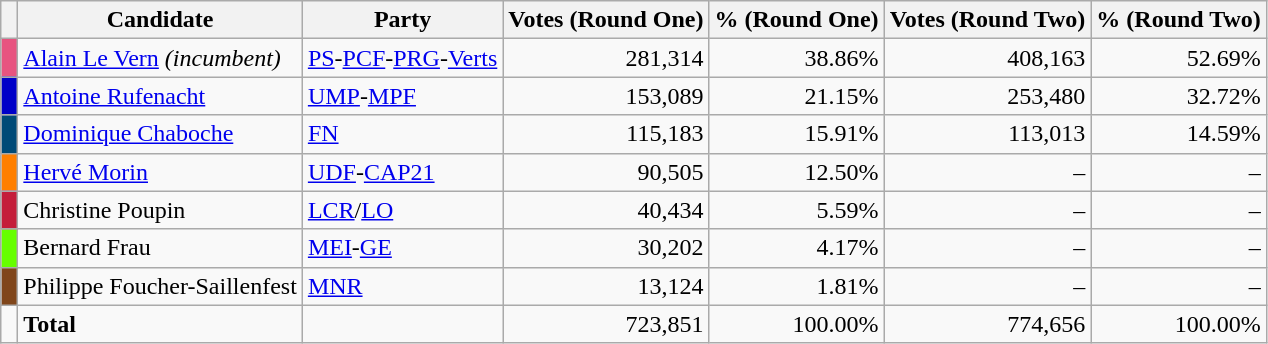<table class="wikitable" style="text-align:right">
<tr>
<th></th>
<th>Candidate</th>
<th>Party</th>
<th>Votes (Round One)</th>
<th>% (Round One)</th>
<th>Votes (Round Two)</th>
<th>% (Round Two)</th>
</tr>
<tr>
<td bgcolor="#E75480"> </td>
<td align=left><a href='#'>Alain Le Vern</a> <em>(incumbent)</em></td>
<td align=left><a href='#'>PS</a>-<a href='#'>PCF</a>-<a href='#'>PRG</a>-<a href='#'>Verts</a></td>
<td>281,314</td>
<td>38.86%</td>
<td>408,163</td>
<td>52.69%</td>
</tr>
<tr>
<td bgcolor="#0000C8"> </td>
<td align=left><a href='#'>Antoine Rufenacht</a></td>
<td align=left><a href='#'>UMP</a>-<a href='#'>MPF</a></td>
<td>153,089</td>
<td>21.15%</td>
<td>253,480</td>
<td>32.72%</td>
</tr>
<tr>
<td bgcolor="#004A77"> </td>
<td align=left><a href='#'>Dominique Chaboche</a></td>
<td align=left><a href='#'>FN</a></td>
<td>115,183</td>
<td>15.91%</td>
<td>113,013</td>
<td>14.59%</td>
</tr>
<tr>
<td bgcolor="#FF7F00"> </td>
<td align=left><a href='#'>Hervé Morin</a></td>
<td align=left><a href='#'>UDF</a>-<a href='#'>CAP21</a></td>
<td>90,505</td>
<td>12.50%</td>
<td>–</td>
<td>–</td>
</tr>
<tr>
<td bgcolor="#c41e3a"> </td>
<td align=left>Christine Poupin</td>
<td align=left><a href='#'>LCR</a>/<a href='#'>LO</a></td>
<td>40,434</td>
<td>5.59%</td>
<td>–</td>
<td>–</td>
</tr>
<tr>
<td bgcolor="#66ff00"> </td>
<td align=left>Bernard Frau</td>
<td align=left><a href='#'>MEI</a>-<a href='#'>GE</a></td>
<td>30,202</td>
<td>4.17%</td>
<td>–</td>
<td>–</td>
</tr>
<tr>
<td bgcolor="#80461b"> </td>
<td align=left>Philippe Foucher-Saillenfest</td>
<td align=left><a href='#'>MNR</a></td>
<td>13,124</td>
<td>1.81%</td>
<td>–</td>
<td>–</td>
</tr>
<tr>
<td></td>
<td align=left><strong>Total</strong></td>
<td align=left></td>
<td>723,851</td>
<td>100.00%</td>
<td>774,656</td>
<td>100.00%</td>
</tr>
</table>
